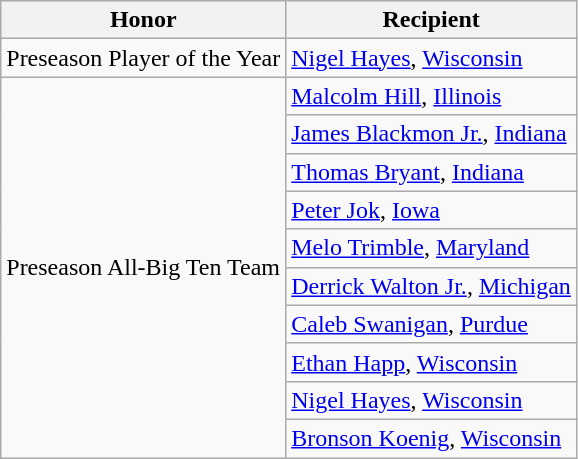<table class="wikitable" border="1">
<tr>
<th>Honor</th>
<th>Recipient</th>
</tr>
<tr>
<td>Preseason Player of the Year</td>
<td><a href='#'>Nigel Hayes</a>, <a href='#'>Wisconsin</a></td>
</tr>
<tr>
<td rowspan=10 valign=middle>Preseason All-Big Ten Team</td>
<td><a href='#'>Malcolm Hill</a>, <a href='#'>Illinois</a></td>
</tr>
<tr>
<td><a href='#'>James Blackmon Jr.</a>, <a href='#'>Indiana</a></td>
</tr>
<tr>
<td><a href='#'>Thomas Bryant</a>, <a href='#'>Indiana</a></td>
</tr>
<tr>
<td><a href='#'>Peter Jok</a>, <a href='#'>Iowa</a></td>
</tr>
<tr>
<td><a href='#'>Melo Trimble</a>, <a href='#'>Maryland</a></td>
</tr>
<tr>
<td><a href='#'>Derrick Walton Jr.</a>, <a href='#'>Michigan</a></td>
</tr>
<tr>
<td><a href='#'>Caleb Swanigan</a>, <a href='#'>Purdue</a></td>
</tr>
<tr>
<td><a href='#'>Ethan Happ</a>, <a href='#'>Wisconsin</a></td>
</tr>
<tr>
<td><a href='#'>Nigel Hayes</a>, <a href='#'>Wisconsin</a></td>
</tr>
<tr>
<td><a href='#'>Bronson Koenig</a>, <a href='#'>Wisconsin</a></td>
</tr>
</table>
